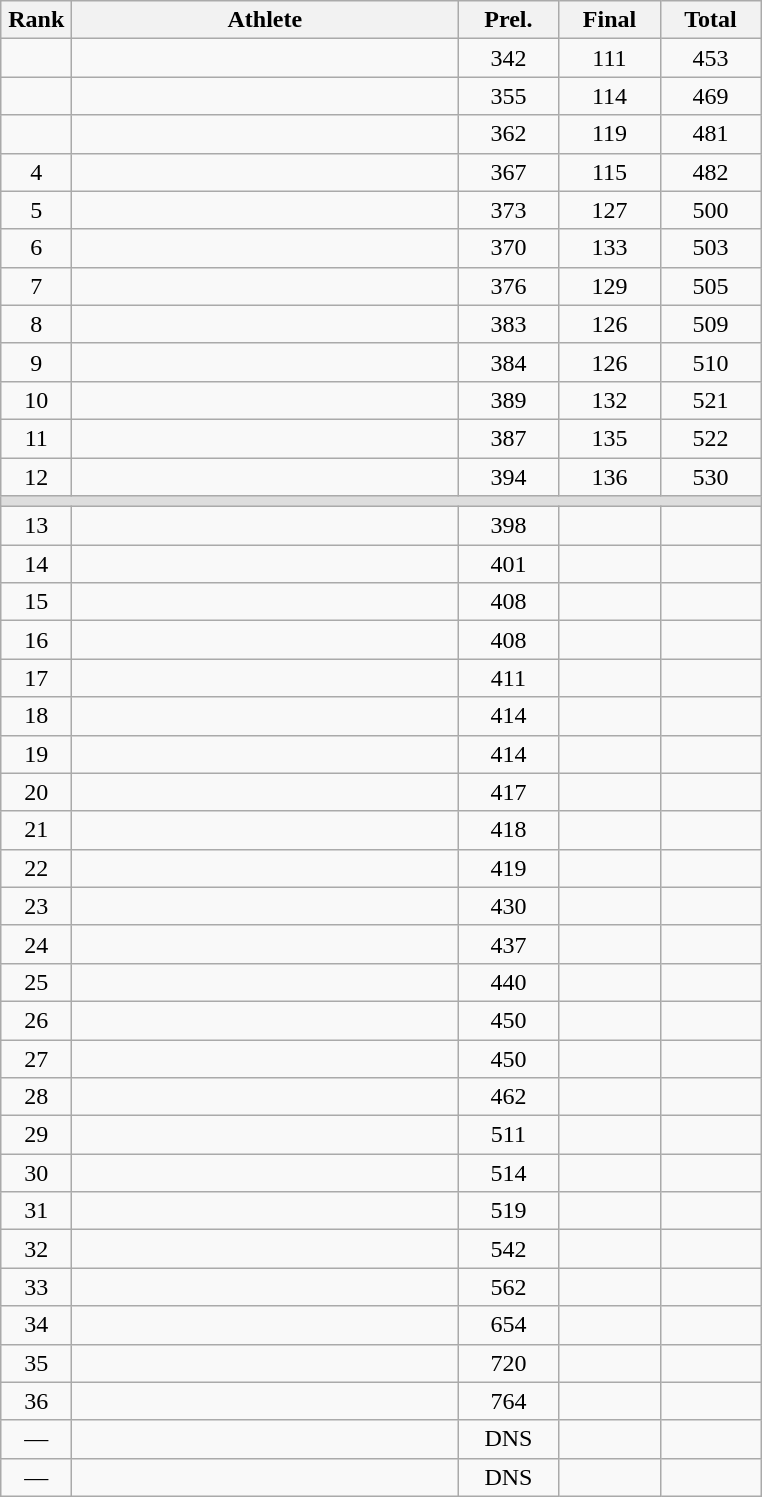<table class=wikitable style="text-align:center">
<tr>
<th width=40>Rank</th>
<th width=250>Athlete</th>
<th width=60>Prel.</th>
<th width=60>Final</th>
<th width=60>Total</th>
</tr>
<tr>
<td></td>
<td align=left></td>
<td>342</td>
<td>111</td>
<td>453</td>
</tr>
<tr>
<td></td>
<td align=left></td>
<td>355</td>
<td>114</td>
<td>469</td>
</tr>
<tr>
<td></td>
<td align=left></td>
<td>362</td>
<td>119</td>
<td>481</td>
</tr>
<tr>
<td>4</td>
<td align=left></td>
<td>367</td>
<td>115</td>
<td>482</td>
</tr>
<tr>
<td>5</td>
<td align=left></td>
<td>373</td>
<td>127</td>
<td>500</td>
</tr>
<tr>
<td>6</td>
<td align=left></td>
<td>370</td>
<td>133</td>
<td>503</td>
</tr>
<tr>
<td>7</td>
<td align=left></td>
<td>376</td>
<td>129</td>
<td>505</td>
</tr>
<tr>
<td>8</td>
<td align=left></td>
<td>383</td>
<td>126</td>
<td>509</td>
</tr>
<tr>
<td>9</td>
<td align=left></td>
<td>384</td>
<td>126</td>
<td>510</td>
</tr>
<tr>
<td>10</td>
<td align=left></td>
<td>389</td>
<td>132</td>
<td>521</td>
</tr>
<tr>
<td>11</td>
<td align=left></td>
<td>387</td>
<td>135</td>
<td>522</td>
</tr>
<tr>
<td>12</td>
<td align=left></td>
<td>394</td>
<td>136</td>
<td>530</td>
</tr>
<tr bgcolor=#DDDDDD>
<td colspan=5></td>
</tr>
<tr>
<td>13</td>
<td align=left></td>
<td>398</td>
<td></td>
<td></td>
</tr>
<tr>
<td>14</td>
<td align=left></td>
<td>401</td>
<td></td>
<td></td>
</tr>
<tr>
<td>15</td>
<td align=left></td>
<td>408</td>
<td></td>
<td></td>
</tr>
<tr>
<td>16</td>
<td align=left></td>
<td>408</td>
<td></td>
<td></td>
</tr>
<tr>
<td>17</td>
<td align=left></td>
<td>411</td>
<td></td>
<td></td>
</tr>
<tr>
<td>18</td>
<td align=left></td>
<td>414</td>
<td></td>
<td></td>
</tr>
<tr>
<td>19</td>
<td align=left></td>
<td>414</td>
<td></td>
<td></td>
</tr>
<tr>
<td>20</td>
<td align=left></td>
<td>417</td>
<td></td>
<td></td>
</tr>
<tr>
<td>21</td>
<td align=left></td>
<td>418</td>
<td></td>
<td></td>
</tr>
<tr>
<td>22</td>
<td align=left></td>
<td>419</td>
<td></td>
<td></td>
</tr>
<tr>
<td>23</td>
<td align=left></td>
<td>430</td>
<td></td>
<td></td>
</tr>
<tr>
<td>24</td>
<td align=left></td>
<td>437</td>
<td></td>
<td></td>
</tr>
<tr>
<td>25</td>
<td align=left></td>
<td>440</td>
<td></td>
<td></td>
</tr>
<tr>
<td>26</td>
<td align=left></td>
<td>450</td>
<td></td>
<td></td>
</tr>
<tr>
<td>27</td>
<td align=left></td>
<td>450</td>
<td></td>
<td></td>
</tr>
<tr>
<td>28</td>
<td align=left></td>
<td>462</td>
<td></td>
<td></td>
</tr>
<tr>
<td>29</td>
<td align=left></td>
<td>511</td>
<td></td>
<td></td>
</tr>
<tr>
<td>30</td>
<td align=left></td>
<td>514</td>
<td></td>
<td></td>
</tr>
<tr>
<td>31</td>
<td align=left></td>
<td>519</td>
<td></td>
<td></td>
</tr>
<tr>
<td>32</td>
<td align=left></td>
<td>542</td>
<td></td>
<td></td>
</tr>
<tr>
<td>33</td>
<td align=left></td>
<td>562</td>
<td></td>
<td></td>
</tr>
<tr>
<td>34</td>
<td align=left></td>
<td>654</td>
<td></td>
<td></td>
</tr>
<tr>
<td>35</td>
<td align=left></td>
<td>720</td>
<td></td>
<td></td>
</tr>
<tr>
<td>36</td>
<td align=left></td>
<td>764</td>
<td></td>
<td></td>
</tr>
<tr>
<td>—</td>
<td align=left></td>
<td>DNS</td>
<td></td>
<td></td>
</tr>
<tr>
<td>—</td>
<td align=left></td>
<td>DNS</td>
<td></td>
<td></td>
</tr>
</table>
